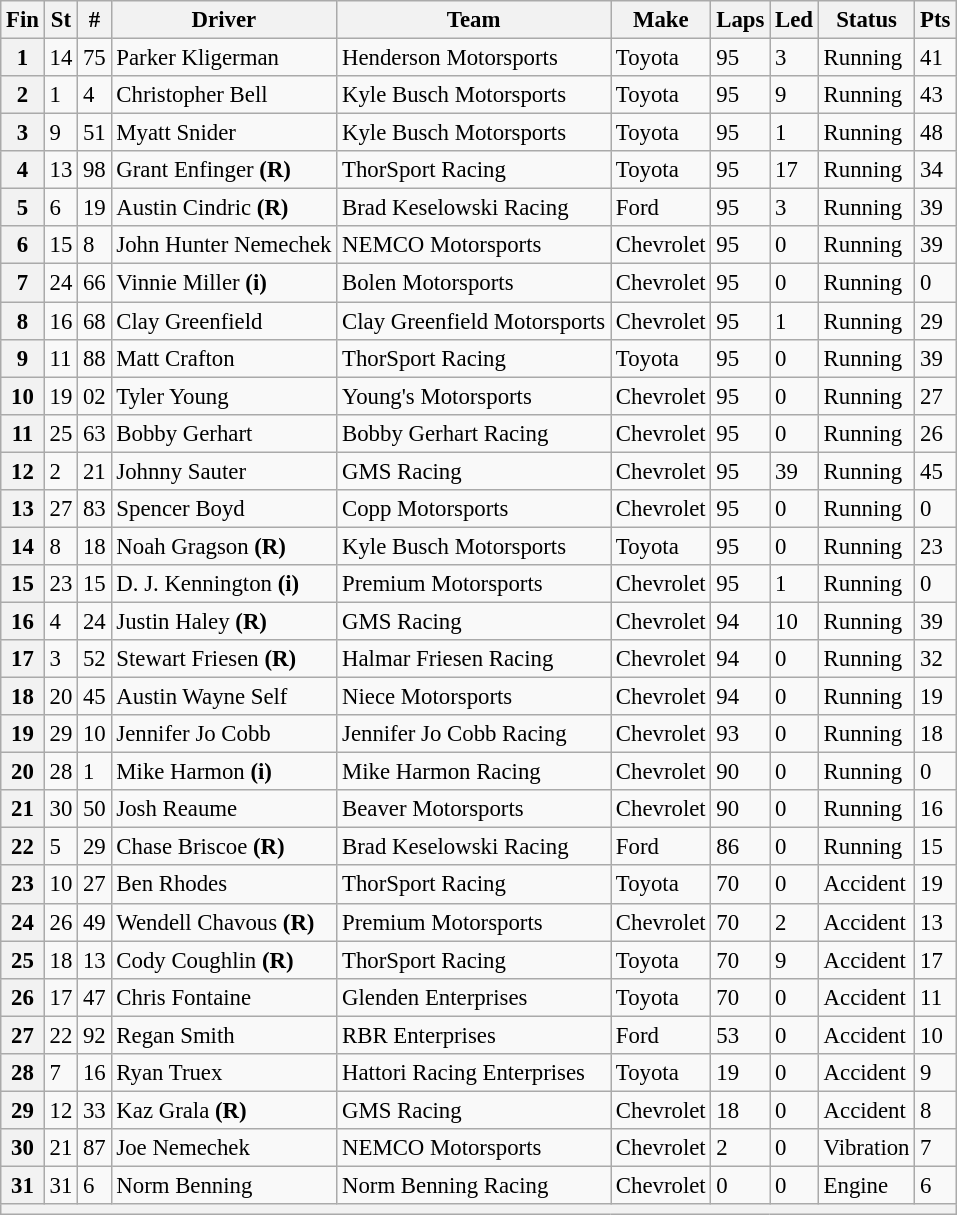<table class="wikitable" style="font-size:95%">
<tr>
<th>Fin</th>
<th>St</th>
<th>#</th>
<th>Driver</th>
<th>Team</th>
<th>Make</th>
<th>Laps</th>
<th>Led</th>
<th>Status</th>
<th>Pts</th>
</tr>
<tr>
<th>1</th>
<td>14</td>
<td>75</td>
<td>Parker Kligerman</td>
<td>Henderson Motorsports</td>
<td>Toyota</td>
<td>95</td>
<td>3</td>
<td>Running</td>
<td>41</td>
</tr>
<tr>
<th>2</th>
<td>1</td>
<td>4</td>
<td>Christopher Bell</td>
<td>Kyle Busch Motorsports</td>
<td>Toyota</td>
<td>95</td>
<td>9</td>
<td>Running</td>
<td>43</td>
</tr>
<tr>
<th>3</th>
<td>9</td>
<td>51</td>
<td>Myatt Snider</td>
<td>Kyle Busch Motorsports</td>
<td>Toyota</td>
<td>95</td>
<td>1</td>
<td>Running</td>
<td>48</td>
</tr>
<tr>
<th>4</th>
<td>13</td>
<td>98</td>
<td>Grant Enfinger <strong>(R)</strong></td>
<td>ThorSport Racing</td>
<td>Toyota</td>
<td>95</td>
<td>17</td>
<td>Running</td>
<td>34</td>
</tr>
<tr>
<th>5</th>
<td>6</td>
<td>19</td>
<td>Austin Cindric <strong>(R)</strong></td>
<td>Brad Keselowski Racing</td>
<td>Ford</td>
<td>95</td>
<td>3</td>
<td>Running</td>
<td>39</td>
</tr>
<tr>
<th>6</th>
<td>15</td>
<td>8</td>
<td>John Hunter Nemechek</td>
<td>NEMCO Motorsports</td>
<td>Chevrolet</td>
<td>95</td>
<td>0</td>
<td>Running</td>
<td>39</td>
</tr>
<tr>
<th>7</th>
<td>24</td>
<td>66</td>
<td>Vinnie Miller <strong>(i)</strong></td>
<td>Bolen Motorsports</td>
<td>Chevrolet</td>
<td>95</td>
<td>0</td>
<td>Running</td>
<td>0</td>
</tr>
<tr>
<th>8</th>
<td>16</td>
<td>68</td>
<td>Clay Greenfield</td>
<td>Clay Greenfield Motorsports</td>
<td>Chevrolet</td>
<td>95</td>
<td>1</td>
<td>Running</td>
<td>29</td>
</tr>
<tr>
<th>9</th>
<td>11</td>
<td>88</td>
<td>Matt Crafton</td>
<td>ThorSport Racing</td>
<td>Toyota</td>
<td>95</td>
<td>0</td>
<td>Running</td>
<td>39</td>
</tr>
<tr>
<th>10</th>
<td>19</td>
<td>02</td>
<td>Tyler Young</td>
<td>Young's Motorsports</td>
<td>Chevrolet</td>
<td>95</td>
<td>0</td>
<td>Running</td>
<td>27</td>
</tr>
<tr>
<th>11</th>
<td>25</td>
<td>63</td>
<td>Bobby Gerhart</td>
<td>Bobby Gerhart Racing</td>
<td>Chevrolet</td>
<td>95</td>
<td>0</td>
<td>Running</td>
<td>26</td>
</tr>
<tr>
<th>12</th>
<td>2</td>
<td>21</td>
<td>Johnny Sauter</td>
<td>GMS Racing</td>
<td>Chevrolet</td>
<td>95</td>
<td>39</td>
<td>Running</td>
<td>45</td>
</tr>
<tr>
<th>13</th>
<td>27</td>
<td>83</td>
<td>Spencer Boyd</td>
<td>Copp Motorsports</td>
<td>Chevrolet</td>
<td>95</td>
<td>0</td>
<td>Running</td>
<td>0</td>
</tr>
<tr>
<th>14</th>
<td>8</td>
<td>18</td>
<td>Noah Gragson <strong>(R)</strong></td>
<td>Kyle Busch Motorsports</td>
<td>Toyota</td>
<td>95</td>
<td>0</td>
<td>Running</td>
<td>23</td>
</tr>
<tr>
<th>15</th>
<td>23</td>
<td>15</td>
<td>D. J. Kennington <strong>(i)</strong></td>
<td>Premium Motorsports</td>
<td>Chevrolet</td>
<td>95</td>
<td>1</td>
<td>Running</td>
<td>0</td>
</tr>
<tr>
<th>16</th>
<td>4</td>
<td>24</td>
<td>Justin Haley <strong>(R)</strong></td>
<td>GMS Racing</td>
<td>Chevrolet</td>
<td>94</td>
<td>10</td>
<td>Running</td>
<td>39</td>
</tr>
<tr>
<th>17</th>
<td>3</td>
<td>52</td>
<td>Stewart Friesen <strong>(R)</strong></td>
<td>Halmar Friesen Racing</td>
<td>Chevrolet</td>
<td>94</td>
<td>0</td>
<td>Running</td>
<td>32</td>
</tr>
<tr>
<th>18</th>
<td>20</td>
<td>45</td>
<td>Austin Wayne Self</td>
<td>Niece Motorsports</td>
<td>Chevrolet</td>
<td>94</td>
<td>0</td>
<td>Running</td>
<td>19</td>
</tr>
<tr>
<th>19</th>
<td>29</td>
<td>10</td>
<td>Jennifer Jo Cobb</td>
<td>Jennifer Jo Cobb Racing</td>
<td>Chevrolet</td>
<td>93</td>
<td>0</td>
<td>Running</td>
<td>18</td>
</tr>
<tr>
<th>20</th>
<td>28</td>
<td>1</td>
<td>Mike Harmon <strong>(i)</strong></td>
<td>Mike Harmon Racing</td>
<td>Chevrolet</td>
<td>90</td>
<td>0</td>
<td>Running</td>
<td>0</td>
</tr>
<tr>
<th>21</th>
<td>30</td>
<td>50</td>
<td>Josh Reaume</td>
<td>Beaver Motorsports</td>
<td>Chevrolet</td>
<td>90</td>
<td>0</td>
<td>Running</td>
<td>16</td>
</tr>
<tr>
<th>22</th>
<td>5</td>
<td>29</td>
<td>Chase Briscoe <strong>(R)</strong></td>
<td>Brad Keselowski Racing</td>
<td>Ford</td>
<td>86</td>
<td>0</td>
<td>Running</td>
<td>15</td>
</tr>
<tr>
<th>23</th>
<td>10</td>
<td>27</td>
<td>Ben Rhodes</td>
<td>ThorSport Racing</td>
<td>Toyota</td>
<td>70</td>
<td>0</td>
<td>Accident</td>
<td>19</td>
</tr>
<tr>
<th>24</th>
<td>26</td>
<td>49</td>
<td>Wendell Chavous <strong>(R)</strong></td>
<td>Premium Motorsports</td>
<td>Chevrolet</td>
<td>70</td>
<td>2</td>
<td>Accident</td>
<td>13</td>
</tr>
<tr>
<th>25</th>
<td>18</td>
<td>13</td>
<td>Cody Coughlin <strong>(R)</strong></td>
<td>ThorSport Racing</td>
<td>Toyota</td>
<td>70</td>
<td>9</td>
<td>Accident</td>
<td>17</td>
</tr>
<tr>
<th>26</th>
<td>17</td>
<td>47</td>
<td>Chris Fontaine</td>
<td>Glenden Enterprises</td>
<td>Toyota</td>
<td>70</td>
<td>0</td>
<td>Accident</td>
<td>11</td>
</tr>
<tr>
<th>27</th>
<td>22</td>
<td>92</td>
<td>Regan Smith</td>
<td>RBR Enterprises</td>
<td>Ford</td>
<td>53</td>
<td>0</td>
<td>Accident</td>
<td>10</td>
</tr>
<tr>
<th>28</th>
<td>7</td>
<td>16</td>
<td>Ryan Truex</td>
<td>Hattori Racing Enterprises</td>
<td>Toyota</td>
<td>19</td>
<td>0</td>
<td>Accident</td>
<td>9</td>
</tr>
<tr>
<th>29</th>
<td>12</td>
<td>33</td>
<td>Kaz Grala <strong>(R)</strong></td>
<td>GMS Racing</td>
<td>Chevrolet</td>
<td>18</td>
<td>0</td>
<td>Accident</td>
<td>8</td>
</tr>
<tr>
<th>30</th>
<td>21</td>
<td>87</td>
<td>Joe Nemechek</td>
<td>NEMCO Motorsports</td>
<td>Chevrolet</td>
<td>2</td>
<td>0</td>
<td>Vibration</td>
<td>7</td>
</tr>
<tr>
<th>31</th>
<td>31</td>
<td>6</td>
<td>Norm Benning</td>
<td>Norm Benning Racing</td>
<td>Chevrolet</td>
<td>0</td>
<td>0</td>
<td>Engine</td>
<td>6</td>
</tr>
<tr>
<th colspan="10"></th>
</tr>
</table>
